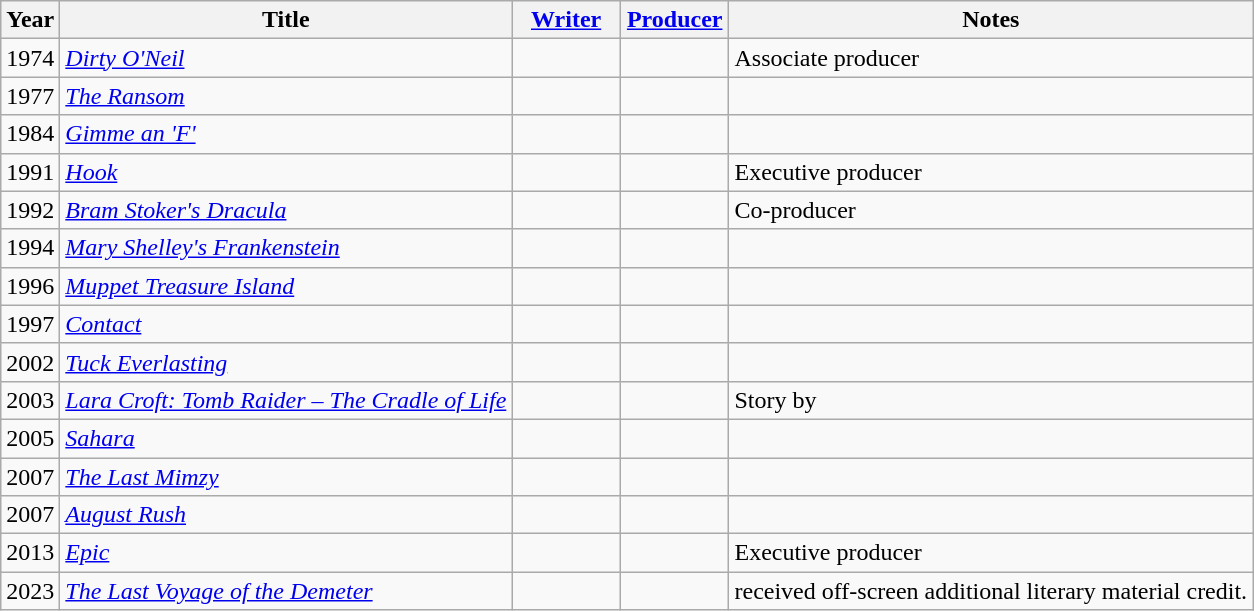<table class="wikitable">
<tr>
<th>Year</th>
<th>Title</th>
<th width="65"><a href='#'>Writer</a></th>
<th width="65"><a href='#'>Producer</a></th>
<th>Notes</th>
</tr>
<tr>
<td>1974</td>
<td><em><a href='#'>Dirty O'Neil</a></em></td>
<td></td>
<td></td>
<td>Associate producer</td>
</tr>
<tr>
<td>1977</td>
<td><em><a href='#'>The Ransom</a></em></td>
<td></td>
<td></td>
<td></td>
</tr>
<tr>
<td>1984</td>
<td><em><a href='#'>Gimme an 'F'</a></em></td>
<td></td>
<td></td>
<td></td>
</tr>
<tr>
<td>1991</td>
<td><em><a href='#'>Hook</a></em></td>
<td></td>
<td></td>
<td>Executive producer</td>
</tr>
<tr>
<td>1992</td>
<td><em><a href='#'>Bram Stoker's Dracula</a></em></td>
<td></td>
<td></td>
<td>Co-producer</td>
</tr>
<tr>
<td>1994</td>
<td><em><a href='#'>Mary Shelley's Frankenstein</a></em></td>
<td></td>
<td></td>
<td></td>
</tr>
<tr>
<td>1996</td>
<td><em><a href='#'>Muppet Treasure Island</a></em></td>
<td></td>
<td></td>
<td></td>
</tr>
<tr>
<td>1997</td>
<td><em><a href='#'>Contact</a></em></td>
<td></td>
<td></td>
<td></td>
</tr>
<tr>
<td>2002</td>
<td><em><a href='#'>Tuck Everlasting</a></em></td>
<td></td>
<td></td>
<td></td>
</tr>
<tr>
<td>2003</td>
<td><em><a href='#'>Lara Croft: Tomb Raider – The Cradle of Life</a></em></td>
<td></td>
<td></td>
<td>Story by</td>
</tr>
<tr>
<td>2005</td>
<td><em><a href='#'>Sahara</a></em></td>
<td></td>
<td></td>
<td></td>
</tr>
<tr>
<td>2007</td>
<td><em><a href='#'>The Last Mimzy</a></em></td>
<td></td>
<td></td>
<td></td>
</tr>
<tr>
<td>2007</td>
<td><em><a href='#'>August Rush</a></em></td>
<td></td>
<td></td>
<td></td>
</tr>
<tr>
<td>2013</td>
<td><em><a href='#'>Epic</a></em></td>
<td></td>
<td></td>
<td>Executive producer</td>
</tr>
<tr>
<td>2023</td>
<td><em><a href='#'>The Last Voyage of the Demeter</a></em></td>
<td></td>
<td></td>
<td>received off-screen additional literary material credit.</td>
</tr>
</table>
